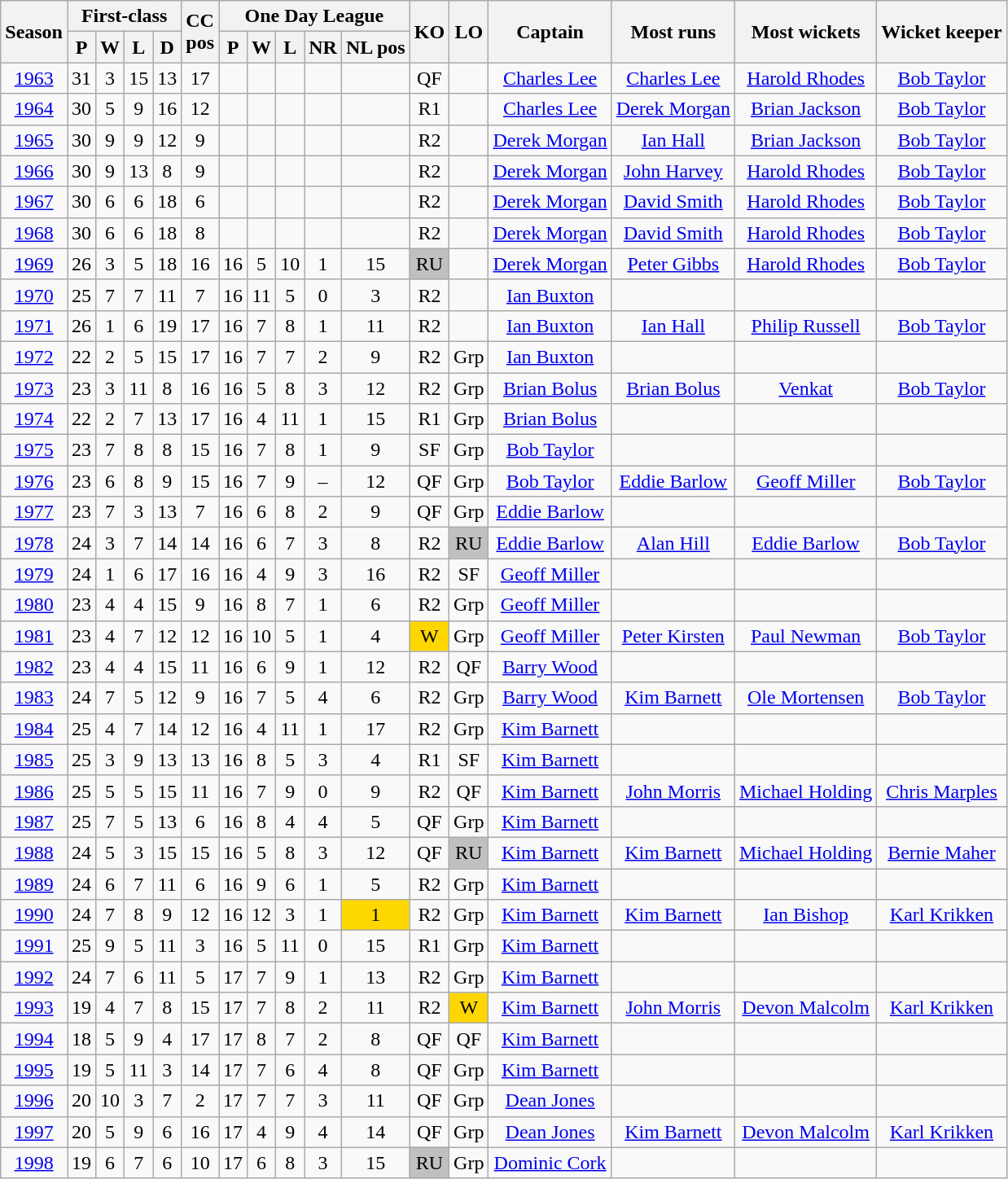<table class="wikitable" style="text-align: center">
<tr>
<th rowspan=2>Season</th>
<th colspan=4>First-class</th>
<th rowspan=2>CC<br>pos</th>
<th colspan=5>One Day League</th>
<th rowspan=2>KO</th>
<th rowspan=2>LO</th>
<th rowspan=2>Captain</th>
<th rowspan=2>Most runs</th>
<th rowspan=2>Most wickets</th>
<th rowspan=2>Wicket keeper</th>
</tr>
<tr>
<th>P</th>
<th>W</th>
<th>L</th>
<th>D</th>
<th>P</th>
<th>W</th>
<th>L</th>
<th>NR</th>
<th>NL pos</th>
</tr>
<tr>
<td><a href='#'>1963</a></td>
<td>31</td>
<td>3</td>
<td>15</td>
<td>13</td>
<td>17</td>
<td></td>
<td></td>
<td></td>
<td></td>
<td></td>
<td>QF</td>
<td></td>
<td><a href='#'>Charles Lee</a></td>
<td><a href='#'>Charles Lee</a></td>
<td><a href='#'>Harold Rhodes</a></td>
<td><a href='#'>Bob Taylor</a></td>
</tr>
<tr>
<td><a href='#'>1964</a></td>
<td>30</td>
<td>5</td>
<td>9</td>
<td>16</td>
<td>12</td>
<td></td>
<td></td>
<td></td>
<td></td>
<td></td>
<td>R1</td>
<td></td>
<td><a href='#'>Charles Lee</a></td>
<td><a href='#'>Derek Morgan</a></td>
<td><a href='#'>Brian Jackson</a></td>
<td><a href='#'>Bob Taylor</a></td>
</tr>
<tr>
<td><a href='#'>1965</a></td>
<td>30</td>
<td>9</td>
<td>9</td>
<td>12</td>
<td>9</td>
<td></td>
<td></td>
<td></td>
<td></td>
<td></td>
<td>R2</td>
<td></td>
<td><a href='#'>Derek Morgan</a></td>
<td><a href='#'>Ian Hall</a></td>
<td><a href='#'>Brian Jackson</a></td>
<td><a href='#'>Bob Taylor</a></td>
</tr>
<tr>
<td><a href='#'>1966</a></td>
<td>30</td>
<td>9</td>
<td>13</td>
<td>8</td>
<td>9</td>
<td></td>
<td></td>
<td></td>
<td></td>
<td></td>
<td>R2</td>
<td></td>
<td><a href='#'>Derek Morgan</a></td>
<td><a href='#'>John Harvey</a></td>
<td><a href='#'>Harold Rhodes</a></td>
<td><a href='#'>Bob Taylor</a></td>
</tr>
<tr>
<td><a href='#'>1967</a></td>
<td>30</td>
<td>6</td>
<td>6</td>
<td>18</td>
<td>6</td>
<td></td>
<td></td>
<td></td>
<td></td>
<td></td>
<td>R2</td>
<td></td>
<td><a href='#'>Derek Morgan</a></td>
<td><a href='#'>David Smith</a></td>
<td><a href='#'>Harold Rhodes</a></td>
<td><a href='#'>Bob Taylor</a></td>
</tr>
<tr>
<td><a href='#'>1968</a></td>
<td>30</td>
<td>6</td>
<td>6</td>
<td>18</td>
<td>8</td>
<td></td>
<td></td>
<td></td>
<td></td>
<td></td>
<td>R2</td>
<td></td>
<td><a href='#'>Derek Morgan</a></td>
<td><a href='#'>David Smith</a></td>
<td><a href='#'>Harold Rhodes</a></td>
<td><a href='#'>Bob Taylor</a></td>
</tr>
<tr>
<td><a href='#'>1969</a></td>
<td>26</td>
<td>3</td>
<td>5</td>
<td>18</td>
<td>16</td>
<td>16</td>
<td>5</td>
<td>10</td>
<td>1</td>
<td>15</td>
<td bgcolor=silver>RU</td>
<td></td>
<td><a href='#'>Derek Morgan</a></td>
<td><a href='#'>Peter Gibbs</a></td>
<td><a href='#'>Harold Rhodes</a></td>
<td><a href='#'>Bob Taylor</a></td>
</tr>
<tr>
<td><a href='#'>1970</a></td>
<td>25</td>
<td>7</td>
<td>7</td>
<td>11</td>
<td>7</td>
<td>16</td>
<td>11</td>
<td>5</td>
<td>0</td>
<td>3</td>
<td>R2</td>
<td></td>
<td><a href='#'>Ian Buxton</a></td>
<td></td>
<td></td>
<td></td>
</tr>
<tr>
<td><a href='#'>1971</a></td>
<td>26</td>
<td>1</td>
<td>6</td>
<td>19</td>
<td>17</td>
<td>16</td>
<td>7</td>
<td>8</td>
<td>1</td>
<td>11</td>
<td>R2</td>
<td></td>
<td><a href='#'>Ian Buxton</a></td>
<td><a href='#'>Ian Hall</a></td>
<td><a href='#'>Philip Russell</a></td>
<td><a href='#'>Bob Taylor</a></td>
</tr>
<tr>
<td><a href='#'>1972</a></td>
<td>22</td>
<td>2</td>
<td>5</td>
<td>15</td>
<td>17</td>
<td>16</td>
<td>7</td>
<td>7</td>
<td>2</td>
<td>9</td>
<td>R2</td>
<td>Grp</td>
<td><a href='#'>Ian Buxton</a></td>
<td></td>
<td></td>
<td></td>
</tr>
<tr>
<td><a href='#'>1973</a></td>
<td>23</td>
<td>3</td>
<td>11</td>
<td>8</td>
<td>16</td>
<td>16</td>
<td>5</td>
<td>8</td>
<td>3</td>
<td>12</td>
<td>R2</td>
<td>Grp</td>
<td><a href='#'>Brian Bolus</a></td>
<td><a href='#'>Brian Bolus</a></td>
<td><a href='#'>Venkat</a></td>
<td><a href='#'>Bob Taylor</a></td>
</tr>
<tr>
<td><a href='#'>1974</a></td>
<td>22</td>
<td>2</td>
<td>7</td>
<td>13</td>
<td>17</td>
<td>16</td>
<td>4</td>
<td>11</td>
<td>1</td>
<td>15</td>
<td>R1</td>
<td>Grp</td>
<td><a href='#'>Brian Bolus</a></td>
<td></td>
<td></td>
<td></td>
</tr>
<tr>
<td><a href='#'>1975</a></td>
<td>23</td>
<td>7</td>
<td>8</td>
<td>8</td>
<td>15</td>
<td>16</td>
<td>7</td>
<td>8</td>
<td>1</td>
<td>9</td>
<td>SF</td>
<td>Grp</td>
<td><a href='#'>Bob Taylor</a></td>
<td></td>
<td></td>
<td></td>
</tr>
<tr>
<td><a href='#'>1976</a></td>
<td>23</td>
<td>6</td>
<td>8</td>
<td>9</td>
<td>15</td>
<td>16</td>
<td>7</td>
<td>9</td>
<td>–</td>
<td>12</td>
<td>QF</td>
<td>Grp</td>
<td><a href='#'>Bob Taylor</a></td>
<td><a href='#'>Eddie Barlow</a></td>
<td><a href='#'>Geoff Miller</a></td>
<td><a href='#'>Bob Taylor</a></td>
</tr>
<tr>
<td><a href='#'>1977</a></td>
<td>23</td>
<td>7</td>
<td>3</td>
<td>13</td>
<td>7</td>
<td>16</td>
<td>6</td>
<td>8</td>
<td>2</td>
<td>9</td>
<td>QF</td>
<td>Grp</td>
<td><a href='#'>Eddie Barlow</a></td>
<td></td>
<td></td>
<td></td>
</tr>
<tr>
<td><a href='#'>1978</a></td>
<td>24</td>
<td>3</td>
<td>7</td>
<td>14</td>
<td>14</td>
<td>16</td>
<td>6</td>
<td>7</td>
<td>3</td>
<td>8</td>
<td>R2</td>
<td bgcolor=silver>RU</td>
<td><a href='#'>Eddie Barlow</a></td>
<td><a href='#'>Alan Hill</a></td>
<td><a href='#'>Eddie Barlow</a></td>
<td><a href='#'>Bob Taylor</a></td>
</tr>
<tr>
<td><a href='#'>1979</a></td>
<td>24</td>
<td>1</td>
<td>6</td>
<td>17</td>
<td>16</td>
<td>16</td>
<td>4</td>
<td>9</td>
<td>3</td>
<td>16</td>
<td>R2</td>
<td>SF</td>
<td><a href='#'>Geoff Miller</a></td>
<td></td>
<td></td>
<td></td>
</tr>
<tr>
<td><a href='#'>1980</a></td>
<td>23</td>
<td>4</td>
<td>4</td>
<td>15</td>
<td>9</td>
<td>16</td>
<td>8</td>
<td>7</td>
<td>1</td>
<td>6</td>
<td>R2</td>
<td>Grp</td>
<td><a href='#'>Geoff Miller</a></td>
<td></td>
<td></td>
<td></td>
</tr>
<tr>
<td><a href='#'>1981</a></td>
<td>23</td>
<td>4</td>
<td>7</td>
<td>12</td>
<td>12</td>
<td>16</td>
<td>10</td>
<td>5</td>
<td>1</td>
<td>4</td>
<td bgcolor=gold>W</td>
<td>Grp</td>
<td><a href='#'>Geoff Miller</a></td>
<td><a href='#'>Peter Kirsten</a></td>
<td><a href='#'>Paul Newman</a></td>
<td><a href='#'>Bob Taylor</a></td>
</tr>
<tr>
<td><a href='#'>1982</a></td>
<td>23</td>
<td>4</td>
<td>4</td>
<td>15</td>
<td>11</td>
<td>16</td>
<td>6</td>
<td>9</td>
<td>1</td>
<td>12</td>
<td>R2</td>
<td>QF</td>
<td><a href='#'>Barry Wood</a></td>
<td></td>
<td></td>
<td></td>
</tr>
<tr>
<td><a href='#'>1983</a></td>
<td>24</td>
<td>7</td>
<td>5</td>
<td>12</td>
<td>9</td>
<td>16</td>
<td>7</td>
<td>5</td>
<td>4</td>
<td>6</td>
<td>R2</td>
<td>Grp</td>
<td><a href='#'>Barry Wood</a></td>
<td><a href='#'>Kim Barnett</a></td>
<td><a href='#'>Ole Mortensen</a></td>
<td><a href='#'>Bob Taylor</a></td>
</tr>
<tr>
<td><a href='#'>1984</a></td>
<td>25</td>
<td>4</td>
<td>7</td>
<td>14</td>
<td>12</td>
<td>16</td>
<td>4</td>
<td>11</td>
<td>1</td>
<td>17</td>
<td>R2</td>
<td>Grp</td>
<td><a href='#'>Kim Barnett</a></td>
<td></td>
<td></td>
<td></td>
</tr>
<tr>
<td><a href='#'>1985</a></td>
<td>25</td>
<td>3</td>
<td>9</td>
<td>13</td>
<td>13</td>
<td>16</td>
<td>8</td>
<td>5</td>
<td>3</td>
<td>4</td>
<td>R1</td>
<td>SF</td>
<td><a href='#'>Kim Barnett</a></td>
<td></td>
<td></td>
<td></td>
</tr>
<tr>
<td><a href='#'>1986</a></td>
<td>25</td>
<td>5</td>
<td>5</td>
<td>15</td>
<td>11</td>
<td>16</td>
<td>7</td>
<td>9</td>
<td>0</td>
<td>9</td>
<td>R2</td>
<td>QF</td>
<td><a href='#'>Kim Barnett</a></td>
<td><a href='#'>John Morris</a></td>
<td><a href='#'>Michael Holding</a></td>
<td><a href='#'>Chris Marples</a></td>
</tr>
<tr>
<td><a href='#'>1987</a></td>
<td>25</td>
<td>7</td>
<td>5</td>
<td>13</td>
<td>6</td>
<td>16</td>
<td>8</td>
<td>4</td>
<td>4</td>
<td>5</td>
<td>QF</td>
<td>Grp</td>
<td><a href='#'>Kim Barnett</a></td>
<td></td>
<td></td>
<td></td>
</tr>
<tr>
<td><a href='#'>1988</a></td>
<td>24</td>
<td>5</td>
<td>3</td>
<td>15</td>
<td>15</td>
<td>16</td>
<td>5</td>
<td>8</td>
<td>3</td>
<td>12</td>
<td>QF</td>
<td bgcolor=silver>RU</td>
<td><a href='#'>Kim Barnett</a></td>
<td><a href='#'>Kim Barnett</a></td>
<td><a href='#'>Michael Holding</a></td>
<td><a href='#'>Bernie Maher</a></td>
</tr>
<tr>
<td><a href='#'>1989</a></td>
<td>24</td>
<td>6</td>
<td>7</td>
<td>11</td>
<td>6</td>
<td>16</td>
<td>9</td>
<td>6</td>
<td>1</td>
<td>5</td>
<td>R2</td>
<td>Grp</td>
<td><a href='#'>Kim Barnett</a></td>
<td></td>
<td></td>
<td></td>
</tr>
<tr>
<td><a href='#'>1990</a></td>
<td>24</td>
<td>7</td>
<td>8</td>
<td>9</td>
<td>12</td>
<td>16</td>
<td>12</td>
<td>3</td>
<td>1</td>
<td bgcolor=gold>1</td>
<td>R2</td>
<td>Grp</td>
<td><a href='#'>Kim Barnett</a></td>
<td><a href='#'>Kim Barnett</a></td>
<td><a href='#'>Ian Bishop</a></td>
<td><a href='#'>Karl Krikken</a></td>
</tr>
<tr>
<td><a href='#'>1991</a></td>
<td>25</td>
<td>9</td>
<td>5</td>
<td>11</td>
<td>3</td>
<td>16</td>
<td>5</td>
<td>11</td>
<td>0</td>
<td>15</td>
<td>R1</td>
<td>Grp</td>
<td><a href='#'>Kim Barnett</a></td>
<td></td>
<td></td>
<td></td>
</tr>
<tr>
<td><a href='#'>1992</a></td>
<td>24</td>
<td>7</td>
<td>6</td>
<td>11</td>
<td>5</td>
<td>17</td>
<td>7</td>
<td>9</td>
<td>1</td>
<td>13</td>
<td>R2</td>
<td>Grp</td>
<td><a href='#'>Kim Barnett</a></td>
<td></td>
<td></td>
<td></td>
</tr>
<tr>
<td><a href='#'>1993</a></td>
<td>19</td>
<td>4</td>
<td>7</td>
<td>8</td>
<td>15</td>
<td>17</td>
<td>7</td>
<td>8</td>
<td>2</td>
<td>11</td>
<td>R2</td>
<td bgcolor=gold>W</td>
<td><a href='#'>Kim Barnett</a></td>
<td><a href='#'>John Morris</a></td>
<td><a href='#'>Devon Malcolm</a></td>
<td><a href='#'>Karl Krikken</a></td>
</tr>
<tr>
<td><a href='#'>1994</a></td>
<td>18</td>
<td>5</td>
<td>9</td>
<td>4</td>
<td>17</td>
<td>17</td>
<td>8</td>
<td>7</td>
<td>2</td>
<td>8</td>
<td>QF</td>
<td>QF</td>
<td><a href='#'>Kim Barnett</a></td>
<td></td>
<td></td>
<td></td>
</tr>
<tr>
<td><a href='#'>1995</a></td>
<td>19</td>
<td>5</td>
<td>11</td>
<td>3</td>
<td>14</td>
<td>17</td>
<td>7</td>
<td>6</td>
<td>4</td>
<td>8</td>
<td>QF</td>
<td>Grp</td>
<td><a href='#'>Kim Barnett</a></td>
<td></td>
<td></td>
<td></td>
</tr>
<tr>
<td><a href='#'>1996</a></td>
<td>20</td>
<td>10</td>
<td>3</td>
<td>7</td>
<td>2</td>
<td>17</td>
<td>7</td>
<td>7</td>
<td>3</td>
<td>11</td>
<td>QF</td>
<td>Grp</td>
<td><a href='#'>Dean Jones</a></td>
<td></td>
<td></td>
<td></td>
</tr>
<tr>
<td><a href='#'>1997</a></td>
<td>20</td>
<td>5</td>
<td>9</td>
<td>6</td>
<td>16</td>
<td>17</td>
<td>4</td>
<td>9</td>
<td>4</td>
<td>14</td>
<td>QF</td>
<td>Grp</td>
<td><a href='#'>Dean Jones</a></td>
<td><a href='#'>Kim Barnett</a></td>
<td><a href='#'>Devon Malcolm</a></td>
<td><a href='#'>Karl Krikken</a></td>
</tr>
<tr>
<td><a href='#'>1998</a></td>
<td>19</td>
<td>6</td>
<td>7</td>
<td>6</td>
<td>10</td>
<td>17</td>
<td>6</td>
<td>8</td>
<td>3</td>
<td>15</td>
<td bgcolor=silver>RU</td>
<td>Grp</td>
<td><a href='#'>Dominic Cork</a></td>
<td></td>
<td></td>
<td></td>
</tr>
</table>
